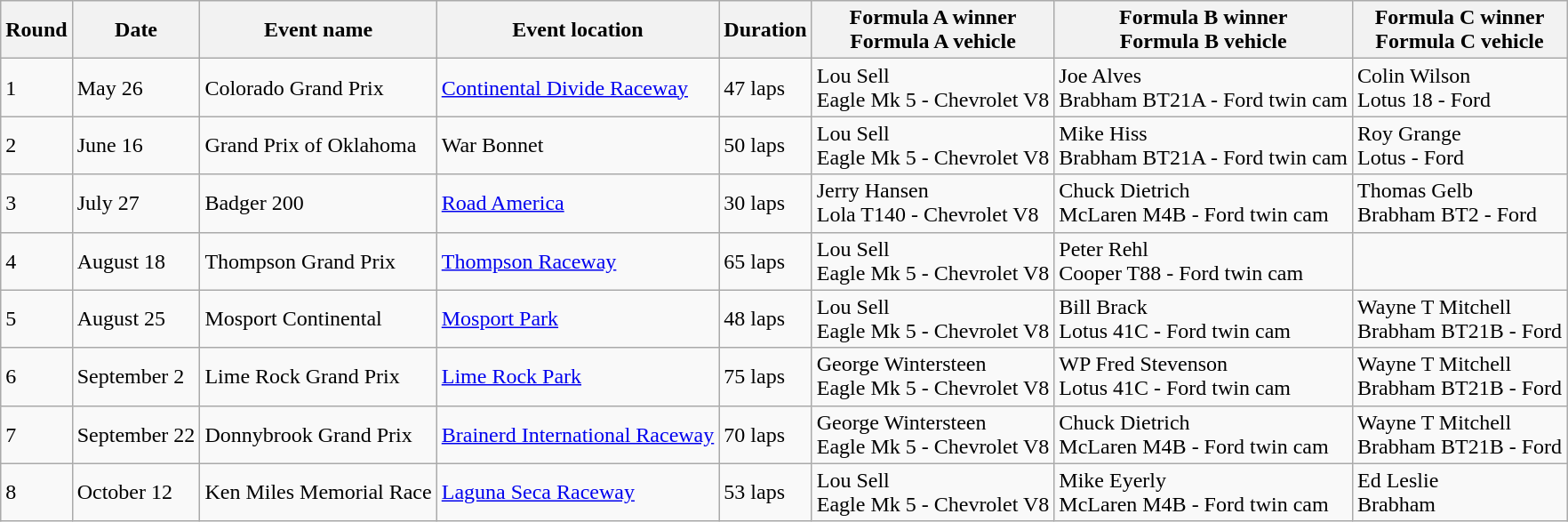<table class="wikitable" border="1">
<tr>
<th>Round</th>
<th>Date</th>
<th>Event name</th>
<th>Event location</th>
<th>Duration</th>
<th>Formula A winner<br>Formula A vehicle</th>
<th>Formula B winner<br>Formula B vehicle</th>
<th>Formula C winner<br>Formula C vehicle</th>
</tr>
<tr>
<td>1</td>
<td>May 26</td>
<td>Colorado Grand Prix</td>
<td><a href='#'>Continental Divide Raceway</a></td>
<td>47 laps</td>
<td>Lou Sell<br>Eagle Mk 5 - Chevrolet V8</td>
<td>Joe Alves<br>Brabham BT21A - Ford twin cam</td>
<td>Colin Wilson<br>Lotus 18 - Ford</td>
</tr>
<tr>
<td>2</td>
<td>June 16</td>
<td>Grand Prix of Oklahoma</td>
<td>War Bonnet</td>
<td>50 laps</td>
<td>Lou Sell<br>Eagle Mk 5 - Chevrolet V8</td>
<td>Mike Hiss<br>Brabham BT21A - Ford twin cam</td>
<td>Roy Grange<br>Lotus - Ford</td>
</tr>
<tr>
<td>3</td>
<td>July 27</td>
<td>Badger 200</td>
<td><a href='#'>Road America</a></td>
<td>30 laps</td>
<td>Jerry Hansen<br>Lola T140 - Chevrolet V8</td>
<td>Chuck Dietrich<br>McLaren M4B - Ford twin cam</td>
<td>Thomas Gelb<br>Brabham BT2 - Ford</td>
</tr>
<tr>
<td>4</td>
<td>August 18</td>
<td>Thompson Grand Prix</td>
<td><a href='#'>Thompson Raceway</a></td>
<td>65 laps</td>
<td>Lou Sell<br>Eagle Mk 5 - Chevrolet V8</td>
<td>Peter Rehl<br>Cooper T88 - Ford twin cam</td>
<td></td>
</tr>
<tr>
<td>5</td>
<td>August 25</td>
<td>Mosport Continental</td>
<td><a href='#'>Mosport Park</a></td>
<td>48 laps</td>
<td>Lou Sell<br>Eagle Mk 5 - Chevrolet V8</td>
<td>Bill Brack<br>Lotus 41C - Ford twin cam</td>
<td>Wayne T Mitchell<br>Brabham BT21B - Ford</td>
</tr>
<tr>
<td>6</td>
<td>September 2</td>
<td>Lime Rock Grand Prix</td>
<td><a href='#'>Lime Rock Park</a></td>
<td>75 laps</td>
<td>George Wintersteen<br>Eagle Mk 5 - Chevrolet V8</td>
<td>WP Fred Stevenson<br>Lotus 41C - Ford twin cam</td>
<td>Wayne T Mitchell<br>Brabham BT21B - Ford</td>
</tr>
<tr>
<td>7</td>
<td>September 22</td>
<td>Donnybrook Grand Prix</td>
<td><a href='#'>Brainerd International Raceway</a></td>
<td>70 laps</td>
<td>George Wintersteen<br>Eagle Mk 5 - Chevrolet V8</td>
<td>Chuck Dietrich<br>McLaren M4B - Ford twin cam</td>
<td>Wayne T Mitchell<br>Brabham BT21B - Ford</td>
</tr>
<tr>
<td>8</td>
<td>October 12</td>
<td>Ken Miles Memorial Race</td>
<td><a href='#'>Laguna Seca Raceway</a></td>
<td>53 laps</td>
<td>Lou Sell<br>Eagle Mk 5 - Chevrolet V8</td>
<td>Mike Eyerly<br>McLaren M4B - Ford twin cam</td>
<td>Ed Leslie<br>Brabham</td>
</tr>
</table>
